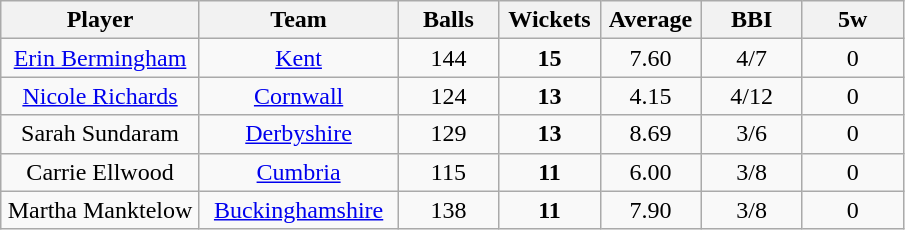<table class="wikitable" style="text-align:center">
<tr>
<th width=125>Player</th>
<th width=125>Team</th>
<th width=60>Balls</th>
<th width=60>Wickets</th>
<th width=60>Average</th>
<th width=60>BBI</th>
<th width=60>5w</th>
</tr>
<tr>
<td><a href='#'>Erin Bermingham</a></td>
<td><a href='#'>Kent</a></td>
<td>144</td>
<td><strong>15</strong></td>
<td>7.60</td>
<td>4/7</td>
<td>0</td>
</tr>
<tr>
<td><a href='#'>Nicole Richards</a></td>
<td><a href='#'>Cornwall</a></td>
<td>124</td>
<td><strong>13</strong></td>
<td>4.15</td>
<td>4/12</td>
<td>0</td>
</tr>
<tr>
<td>Sarah Sundaram</td>
<td><a href='#'>Derbyshire</a></td>
<td>129</td>
<td><strong>13</strong></td>
<td>8.69</td>
<td>3/6</td>
<td>0</td>
</tr>
<tr>
<td>Carrie Ellwood</td>
<td><a href='#'>Cumbria</a></td>
<td>115</td>
<td><strong>11</strong></td>
<td>6.00</td>
<td>3/8</td>
<td>0</td>
</tr>
<tr>
<td>Martha Manktelow</td>
<td><a href='#'>Buckinghamshire</a></td>
<td>138</td>
<td><strong>11</strong></td>
<td>7.90</td>
<td>3/8</td>
<td>0</td>
</tr>
</table>
